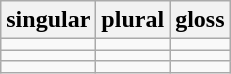<table class="wikitable">
<tr>
<th>singular</th>
<th>plural</th>
<th>gloss</th>
</tr>
<tr>
<td></td>
<td></td>
<td></td>
</tr>
<tr>
<td></td>
<td></td>
<td></td>
</tr>
<tr>
<td></td>
<td></td>
<td></td>
</tr>
</table>
